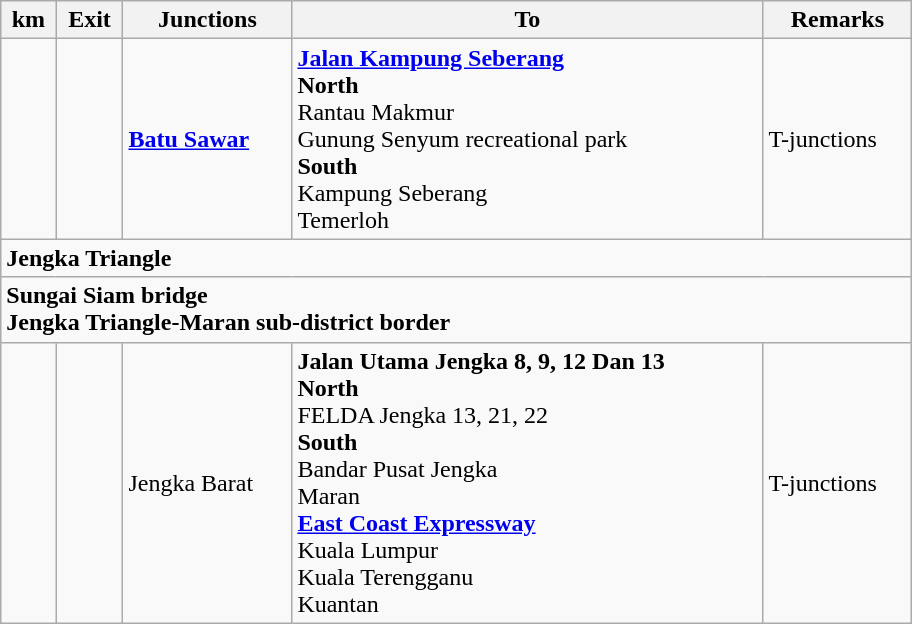<table class="wikitable">
<tr>
<th>km</th>
<th>Exit</th>
<th>Junctions</th>
<th>To</th>
<th>Remarks</th>
</tr>
<tr>
<td></td>
<td></td>
<td><strong><a href='#'>Batu Sawar</a></strong></td>
<td> <strong><a href='#'>Jalan Kampung Seberang</a></strong><br><strong>North</strong><br>Rantau Makmur<br>Gunung Senyum recreational park<br><strong>South</strong><br>Kampung Seberang<br>Temerloh</td>
<td>T-junctions</td>
</tr>
<tr>
<td style="width:600px" colspan="6" style="text-align:center; background:white;"><strong><span>Jengka Triangle</span></strong></td>
</tr>
<tr>
<td style="width:600px" colspan="6" style="text-align:center; background:maroon;"><strong><span>Sungai Siam bridge<br>Jengka Triangle-Maran sub-district border</span></strong></td>
</tr>
<tr>
<td></td>
<td></td>
<td>Jengka Barat</td>
<td> <strong>Jalan Utama Jengka 8, 9, 12 Dan 13</strong><br><strong>North</strong><br>FELDA Jengka 13, 21, 22<br><strong>South</strong><br>Bandar Pusat Jengka<br>Maran<br> <strong><a href='#'>East Coast Expressway</a></strong><br>Kuala Lumpur<br>Kuala Terengganu<br>Kuantan</td>
<td>T-junctions</td>
</tr>
</table>
